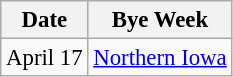<table class="wikitable" style="font-size:95%;">
<tr>
<th>Date</th>
<th>Bye Week</th>
</tr>
<tr>
<td>April 17</td>
<td><a href='#'>Northern Iowa</a></td>
</tr>
</table>
